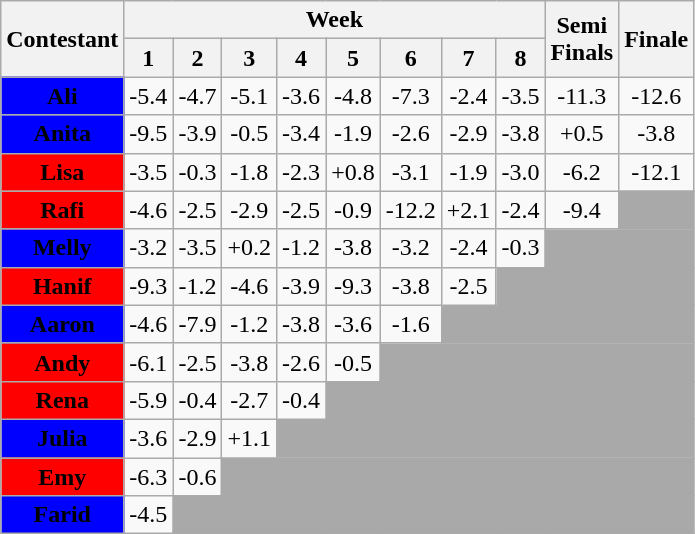<table class="wikitable" align="center" style="text-align:center">
<tr>
<th rowspan=2>Contestant</th>
<th colspan=8>Week</th>
<th rowspan=2>Semi<br>Finals</th>
<th rowspan=2>Finale</th>
</tr>
<tr>
<th>1</th>
<th>2</th>
<th>3</th>
<th>4</th>
<th>5</th>
<th>6</th>
<th>7</th>
<th>8</th>
</tr>
<tr>
<td bgcolor="blue"><span><strong>Ali</strong> </span></td>
<td>-5.4</td>
<td>-4.7</td>
<td>-5.1</td>
<td>-3.6</td>
<td>-4.8</td>
<td>-7.3</td>
<td>-2.4</td>
<td>-3.5</td>
<td>-11.3</td>
<td>-12.6</td>
</tr>
<tr>
<td bgcolor="blue"><span><strong>Anita</strong> </span></td>
<td>-9.5</td>
<td>-3.9</td>
<td>-0.5</td>
<td>-3.4</td>
<td>-1.9</td>
<td>-2.6</td>
<td>-2.9</td>
<td>-3.8</td>
<td>+0.5</td>
<td>-3.8</td>
</tr>
<tr>
<td bgcolor="red"><span><strong>Lisa</strong> </span></td>
<td>-3.5</td>
<td>-0.3</td>
<td>-1.8</td>
<td>-2.3</td>
<td>+0.8</td>
<td>-3.1</td>
<td>-1.9</td>
<td>-3.0</td>
<td>-6.2</td>
<td>-12.1</td>
</tr>
<tr>
<td bgcolor="red"><span><strong>Rafi</strong> </span></td>
<td>-4.6</td>
<td>-2.5</td>
<td>-2.9</td>
<td>-2.5</td>
<td>-0.9</td>
<td>-12.2</td>
<td>+2.1</td>
<td>-2.4</td>
<td>-9.4</td>
<td colspan=1 bgcolor="darkgray"></td>
</tr>
<tr>
<td bgcolor="blue"><span><strong>Melly</strong> </span></td>
<td>-3.2</td>
<td>-3.5</td>
<td>+0.2</td>
<td>-1.2</td>
<td>-3.8</td>
<td>-3.2</td>
<td>-2.4</td>
<td>-0.3</td>
<td colspan=2 bgcolor="darkgray"></td>
</tr>
<tr>
<td bgcolor="red"><span><strong>Hanif</strong> </span></td>
<td>-9.3</td>
<td>-1.2</td>
<td>-4.6</td>
<td>-3.9</td>
<td>-9.3</td>
<td>-3.8</td>
<td>-2.5</td>
<td colspan=3 bgcolor="darkgray"></td>
</tr>
<tr>
<td bgcolor="blue"><span><strong>Aaron</strong> </span></td>
<td>-4.6</td>
<td>-7.9</td>
<td>-1.2</td>
<td>-3.8</td>
<td>-3.6</td>
<td>-1.6</td>
<td colspan=4 bgcolor="darkgray"></td>
</tr>
<tr>
<td bgcolor="red"><span><strong>Andy</strong> </span></td>
<td>-6.1</td>
<td>-2.5</td>
<td>-3.8</td>
<td>-2.6</td>
<td>-0.5</td>
<td colspan=5 bgcolor="darkgray"></td>
</tr>
<tr>
<td bgcolor="red"><span><strong>Rena</strong> </span></td>
<td>-5.9</td>
<td>-0.4</td>
<td>-2.7</td>
<td>-0.4</td>
<td colspan=6 bgcolor="darkgray"></td>
</tr>
<tr>
<td bgcolor="blue"><span><strong>Julia</strong> </span></td>
<td>-3.6</td>
<td>-2.9</td>
<td>+1.1</td>
<td colspan=7 bgcolor="darkgray"></td>
</tr>
<tr>
<td bgcolor="red"><span><strong>Emy</strong> </span></td>
<td>-6.3</td>
<td>-0.6</td>
<td colspan=8 bgcolor="darkgray"></td>
</tr>
<tr>
<td bgcolor="blue"><span><strong>Farid</strong> </span></td>
<td>-4.5</td>
<td colspan=9 bgcolor="darkgray"></td>
</tr>
</table>
